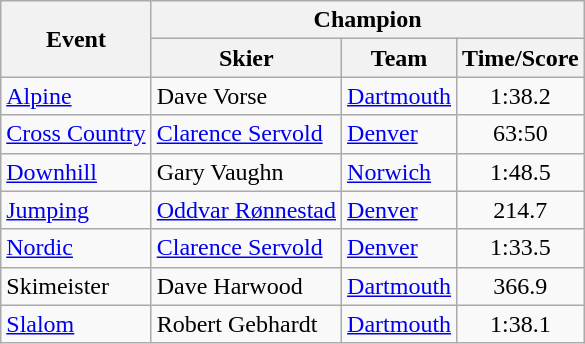<table class="wikitable">
<tr>
<th rowspan="2">Event</th>
<th colspan="3" bgcolor=000000>Champion</th>
</tr>
<tr>
<th>Skier</th>
<th>Team</th>
<th>Time/Score</th>
</tr>
<tr>
<td><a href='#'>Alpine</a></td>
<td>Dave Vorse</td>
<td><a href='#'>Dartmouth</a></td>
<td align=center>1:38.2</td>
</tr>
<tr>
<td><a href='#'>Cross Country</a></td>
<td> <a href='#'>Clarence Servold</a></td>
<td><a href='#'>Denver</a></td>
<td align=center>63:50</td>
</tr>
<tr>
<td><a href='#'>Downhill</a></td>
<td>Gary Vaughn</td>
<td><a href='#'>Norwich</a></td>
<td align=center>1:48.5</td>
</tr>
<tr>
<td><a href='#'>Jumping</a></td>
<td> <a href='#'>Oddvar Rønnestad</a></td>
<td><a href='#'>Denver</a></td>
<td align=center>214.7</td>
</tr>
<tr>
<td><a href='#'>Nordic</a></td>
<td> <a href='#'>Clarence Servold</a></td>
<td><a href='#'>Denver</a></td>
<td align=center>1:33.5</td>
</tr>
<tr>
<td>Skimeister</td>
<td>Dave Harwood</td>
<td><a href='#'>Dartmouth</a></td>
<td align=center>366.9</td>
</tr>
<tr>
<td><a href='#'>Slalom</a></td>
<td>Robert Gebhardt</td>
<td><a href='#'>Dartmouth</a></td>
<td align=center>1:38.1</td>
</tr>
</table>
